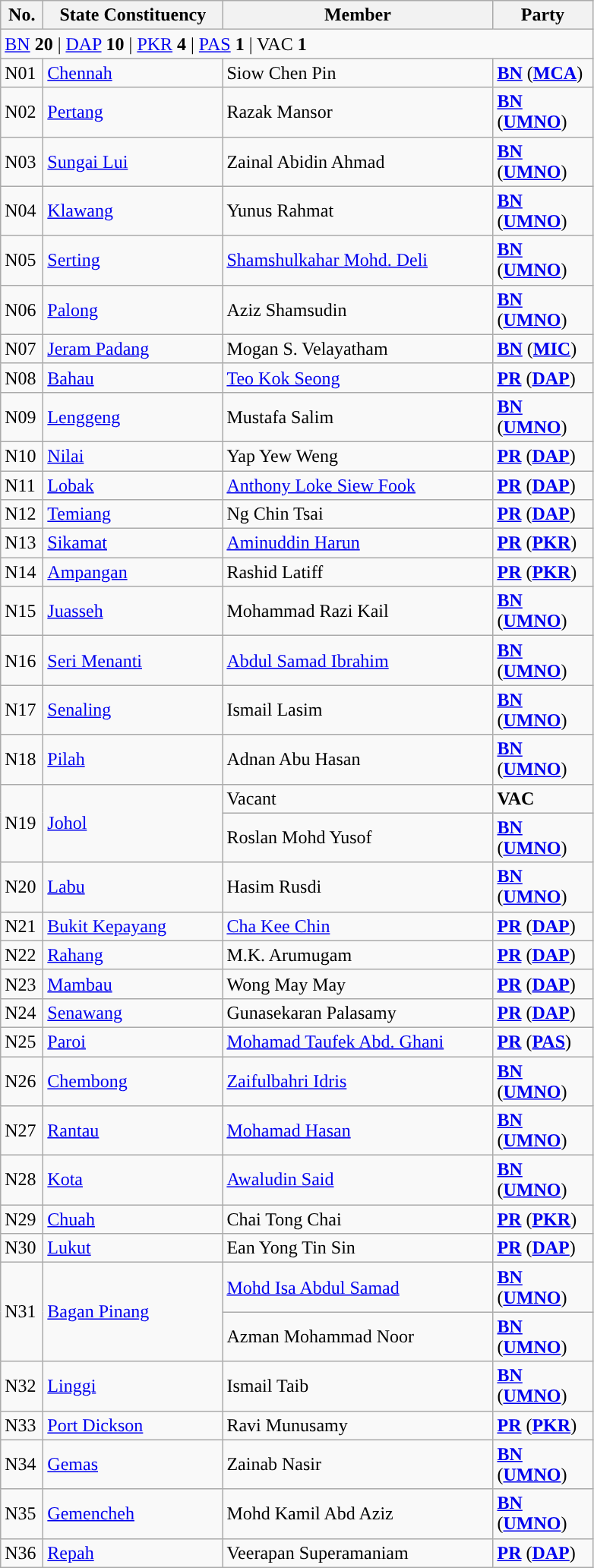<table class="wikitable sortable">
<tr>
<th style="width:30px;">No.</th>
<th style="width:150px;">State Constituency</th>
<th style="width:230px;">Member</th>
<th style="width:80px;">Party</th>
</tr>
<tr>
<td colspan="4"><a href='#'>BN</a> <strong>20</strong> | <a href='#'>DAP</a> <strong>10</strong> | <a href='#'>PKR</a> <strong>4</strong> | <a href='#'>PAS</a> <strong>1</strong> | VAC <strong>1</strong></td>
</tr>
<tr>
<td>N01</td>
<td><a href='#'>Chennah</a></td>
<td>Siow Chen Pin</td>
<td><strong><a href='#'>BN</a></strong> (<strong><a href='#'>MCA</a></strong>)</td>
</tr>
<tr>
<td>N02</td>
<td><a href='#'>Pertang</a></td>
<td>Razak Mansor</td>
<td><strong><a href='#'>BN</a></strong> (<strong><a href='#'>UMNO</a></strong>)</td>
</tr>
<tr>
<td>N03</td>
<td><a href='#'>Sungai Lui</a></td>
<td>Zainal Abidin Ahmad</td>
<td><strong><a href='#'>BN</a></strong> (<strong><a href='#'>UMNO</a></strong>)</td>
</tr>
<tr>
<td>N04</td>
<td><a href='#'>Klawang</a></td>
<td>Yunus Rahmat</td>
<td><strong><a href='#'>BN</a></strong> (<strong><a href='#'>UMNO</a></strong>)</td>
</tr>
<tr>
<td>N05</td>
<td><a href='#'>Serting</a></td>
<td><a href='#'>Shamshulkahar Mohd. Deli</a></td>
<td><strong><a href='#'>BN</a></strong> (<strong><a href='#'>UMNO</a></strong>)</td>
</tr>
<tr>
<td>N06</td>
<td><a href='#'>Palong</a></td>
<td>Aziz Shamsudin</td>
<td><strong><a href='#'>BN</a></strong> (<strong><a href='#'>UMNO</a></strong>)</td>
</tr>
<tr>
<td>N07</td>
<td><a href='#'>Jeram Padang</a></td>
<td>Mogan S. Velayatham</td>
<td><strong><a href='#'>BN</a></strong> (<strong><a href='#'>MIC</a></strong>)</td>
</tr>
<tr>
<td>N08</td>
<td><a href='#'>Bahau</a></td>
<td><a href='#'>Teo Kok Seong</a></td>
<td><strong><a href='#'>PR</a></strong> (<strong><a href='#'>DAP</a></strong>)</td>
</tr>
<tr>
<td>N09</td>
<td><a href='#'>Lenggeng</a></td>
<td>Mustafa Salim</td>
<td><strong><a href='#'>BN</a></strong> (<strong><a href='#'>UMNO</a></strong>)</td>
</tr>
<tr>
<td>N10</td>
<td><a href='#'>Nilai</a></td>
<td>Yap Yew Weng</td>
<td><strong><a href='#'>PR</a></strong> (<strong><a href='#'>DAP</a></strong>)</td>
</tr>
<tr>
<td>N11</td>
<td><a href='#'>Lobak</a></td>
<td><a href='#'>Anthony Loke Siew Fook</a></td>
<td><strong><a href='#'>PR</a></strong> (<strong><a href='#'>DAP</a></strong>)</td>
</tr>
<tr>
<td>N12</td>
<td><a href='#'>Temiang</a></td>
<td>Ng Chin Tsai</td>
<td><strong><a href='#'>PR</a></strong> (<strong><a href='#'>DAP</a></strong>)</td>
</tr>
<tr>
<td>N13</td>
<td><a href='#'>Sikamat</a></td>
<td><a href='#'>Aminuddin Harun</a></td>
<td><strong><a href='#'>PR</a></strong> (<strong><a href='#'>PKR</a></strong>)</td>
</tr>
<tr>
<td>N14</td>
<td><a href='#'>Ampangan</a></td>
<td>Rashid Latiff</td>
<td><strong><a href='#'>PR</a></strong> (<strong><a href='#'>PKR</a></strong>)</td>
</tr>
<tr>
<td>N15</td>
<td><a href='#'>Juasseh</a></td>
<td>Mohammad Razi Kail</td>
<td><strong><a href='#'>BN</a></strong> (<strong><a href='#'>UMNO</a></strong>)</td>
</tr>
<tr>
<td>N16</td>
<td><a href='#'>Seri Menanti</a></td>
<td><a href='#'>Abdul Samad Ibrahim</a></td>
<td><strong><a href='#'>BN</a></strong> (<strong><a href='#'>UMNO</a></strong>)</td>
</tr>
<tr>
<td>N17</td>
<td><a href='#'>Senaling</a></td>
<td>Ismail Lasim</td>
<td><strong><a href='#'>BN</a></strong> (<strong><a href='#'>UMNO</a></strong>)</td>
</tr>
<tr>
<td>N18</td>
<td><a href='#'>Pilah</a></td>
<td>Adnan Abu Hasan</td>
<td><strong><a href='#'>BN</a></strong> (<strong><a href='#'>UMNO</a></strong>)</td>
</tr>
<tr>
<td rowspan=2>N19</td>
<td rowspan=2><a href='#'>Johol</a></td>
<td>Vacant </td>
<td><strong>VAC</strong></td>
</tr>
<tr>
<td>Roslan Mohd Yusof </td>
<td><strong><a href='#'>BN</a></strong> (<strong><a href='#'>UMNO</a></strong>)</td>
</tr>
<tr>
<td>N20</td>
<td><a href='#'>Labu</a></td>
<td>Hasim Rusdi</td>
<td><strong><a href='#'>BN</a></strong> (<strong><a href='#'>UMNO</a></strong>)</td>
</tr>
<tr>
<td>N21</td>
<td><a href='#'>Bukit Kepayang</a></td>
<td><a href='#'>Cha Kee Chin</a></td>
<td><strong><a href='#'>PR</a></strong> (<strong><a href='#'>DAP</a></strong>)</td>
</tr>
<tr>
<td>N22</td>
<td><a href='#'>Rahang</a></td>
<td>M.K. Arumugam</td>
<td><strong><a href='#'>PR</a></strong> (<strong><a href='#'>DAP</a></strong>)</td>
</tr>
<tr>
<td>N23</td>
<td><a href='#'>Mambau</a></td>
<td>Wong May May</td>
<td><strong><a href='#'>PR</a></strong> (<strong><a href='#'>DAP</a></strong>)</td>
</tr>
<tr>
<td>N24</td>
<td><a href='#'>Senawang</a></td>
<td>Gunasekaran Palasamy</td>
<td><strong><a href='#'>PR</a></strong> (<strong><a href='#'>DAP</a></strong>)</td>
</tr>
<tr>
<td>N25</td>
<td><a href='#'>Paroi</a></td>
<td><a href='#'>Mohamad Taufek Abd. Ghani</a></td>
<td><strong><a href='#'>PR</a></strong> (<strong><a href='#'>PAS</a></strong>)</td>
</tr>
<tr>
<td>N26</td>
<td><a href='#'>Chembong</a></td>
<td><a href='#'>Zaifulbahri Idris</a></td>
<td><strong><a href='#'>BN</a></strong> (<strong><a href='#'>UMNO</a></strong>)</td>
</tr>
<tr>
<td>N27</td>
<td><a href='#'>Rantau</a></td>
<td><a href='#'>Mohamad Hasan</a></td>
<td><strong><a href='#'>BN</a></strong> (<strong><a href='#'>UMNO</a></strong>)</td>
</tr>
<tr>
<td>N28</td>
<td><a href='#'>Kota</a></td>
<td><a href='#'>Awaludin Said</a></td>
<td><strong><a href='#'>BN</a></strong> (<strong><a href='#'>UMNO</a></strong>)</td>
</tr>
<tr>
<td>N29</td>
<td><a href='#'>Chuah</a></td>
<td>Chai Tong Chai</td>
<td><strong><a href='#'>PR</a></strong> (<strong><a href='#'>PKR</a></strong>)</td>
</tr>
<tr>
<td>N30</td>
<td><a href='#'>Lukut</a></td>
<td>Ean Yong Tin Sin</td>
<td><strong><a href='#'>PR</a></strong> (<strong><a href='#'>DAP</a></strong>)</td>
</tr>
<tr>
<td rowspan=2>N31</td>
<td rowspan=2><a href='#'>Bagan Pinang</a></td>
<td><a href='#'>Mohd Isa Abdul Samad</a> </td>
<td><strong><a href='#'>BN</a></strong> (<strong><a href='#'>UMNO</a></strong>)</td>
</tr>
<tr>
<td>Azman Mohammad Noor </td>
<td><strong><a href='#'>BN</a></strong> (<strong><a href='#'>UMNO</a></strong>)</td>
</tr>
<tr>
<td>N32</td>
<td><a href='#'>Linggi</a></td>
<td>Ismail Taib</td>
<td><strong><a href='#'>BN</a></strong> (<strong><a href='#'>UMNO</a></strong>)</td>
</tr>
<tr>
<td>N33</td>
<td><a href='#'>Port Dickson</a></td>
<td>Ravi Munusamy</td>
<td><strong><a href='#'>PR</a></strong> (<strong><a href='#'>PKR</a></strong>)</td>
</tr>
<tr>
<td>N34</td>
<td><a href='#'>Gemas</a></td>
<td>Zainab Nasir</td>
<td><strong><a href='#'>BN</a></strong> (<strong><a href='#'>UMNO</a></strong>)</td>
</tr>
<tr>
<td>N35</td>
<td><a href='#'>Gemencheh</a></td>
<td>Mohd Kamil Abd Aziz</td>
<td><strong><a href='#'>BN</a></strong> (<strong><a href='#'>UMNO</a></strong>)</td>
</tr>
<tr>
<td>N36</td>
<td><a href='#'>Repah</a></td>
<td>Veerapan Superamaniam</td>
<td><strong><a href='#'>PR</a></strong> (<strong><a href='#'>DAP</a></strong>)</td>
</tr>
</table>
